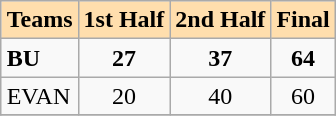<table class="wikitable" align=right>
<tr bgcolor=#ffdead align=center>
<td><strong>Teams</strong></td>
<td><strong>1st Half</strong></td>
<td><strong>2nd Half</strong></td>
<td><strong>Final</strong></td>
</tr>
<tr>
<td><strong>BU</strong></td>
<td align=center><strong>27</strong></td>
<td align=center><strong>37</strong></td>
<td align=center><strong>64</strong></td>
</tr>
<tr>
<td>EVAN</td>
<td align=center>20</td>
<td align=center>40</td>
<td align=center>60</td>
</tr>
<tr>
</tr>
</table>
